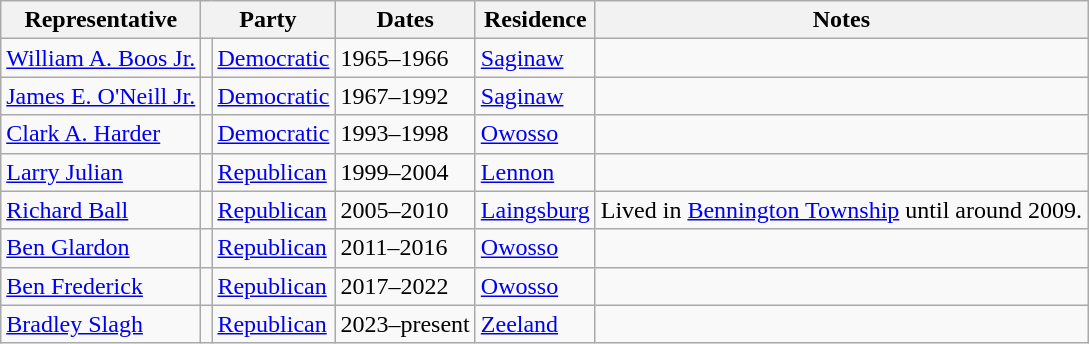<table class=wikitable>
<tr valign=bottom>
<th>Representative</th>
<th colspan="2">Party</th>
<th>Dates</th>
<th>Residence</th>
<th>Notes</th>
</tr>
<tr>
<td><a href='#'>William A. Boos Jr.</a></td>
<td bgcolor=></td>
<td><a href='#'>Democratic</a></td>
<td>1965–1966</td>
<td><a href='#'>Saginaw</a></td>
<td></td>
</tr>
<tr>
<td><a href='#'>James E. O'Neill Jr.</a></td>
<td bgcolor=></td>
<td><a href='#'>Democratic</a></td>
<td>1967–1992</td>
<td><a href='#'>Saginaw</a></td>
<td></td>
</tr>
<tr>
<td><a href='#'>Clark A. Harder</a></td>
<td bgcolor=></td>
<td><a href='#'>Democratic</a></td>
<td>1993–1998</td>
<td><a href='#'>Owosso</a></td>
<td></td>
</tr>
<tr>
<td><a href='#'>Larry Julian</a></td>
<td bgcolor=></td>
<td><a href='#'>Republican</a></td>
<td>1999–2004</td>
<td><a href='#'>Lennon</a></td>
<td></td>
</tr>
<tr>
<td><a href='#'>Richard Ball</a></td>
<td bgcolor=></td>
<td><a href='#'>Republican</a></td>
<td>2005–2010</td>
<td><a href='#'>Laingsburg</a></td>
<td>Lived in <a href='#'>Bennington Township</a> until around 2009.</td>
</tr>
<tr>
<td><a href='#'>Ben Glardon</a></td>
<td bgcolor=></td>
<td><a href='#'>Republican</a></td>
<td>2011–2016</td>
<td><a href='#'>Owosso</a></td>
<td></td>
</tr>
<tr>
<td><a href='#'>Ben Frederick</a></td>
<td bgcolor=></td>
<td><a href='#'>Republican</a></td>
<td>2017–2022</td>
<td><a href='#'>Owosso</a></td>
<td></td>
</tr>
<tr>
<td><a href='#'>Bradley Slagh</a></td>
<td bgcolor=></td>
<td><a href='#'>Republican</a></td>
<td>2023–present</td>
<td><a href='#'>Zeeland</a></td>
<td></td>
</tr>
</table>
